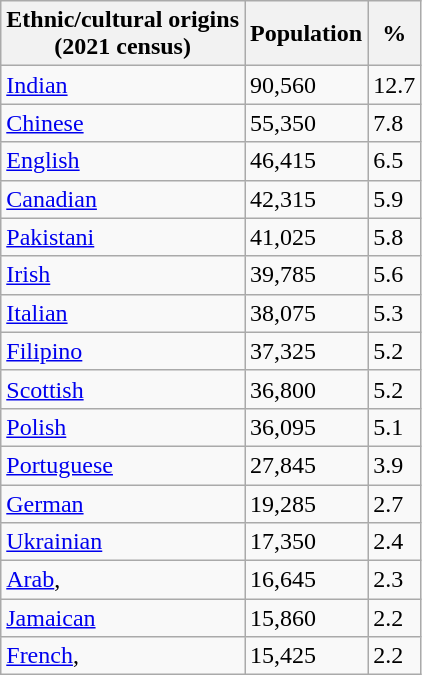<table class="wikitable">
<tr>
<th>Ethnic/cultural origins<br>(2021 census)</th>
<th>Population</th>
<th>%</th>
</tr>
<tr>
<td><a href='#'>Indian</a></td>
<td>90,560</td>
<td>12.7</td>
</tr>
<tr>
<td><a href='#'>Chinese</a></td>
<td>55,350</td>
<td>7.8</td>
</tr>
<tr>
<td><a href='#'>English</a></td>
<td>46,415</td>
<td>6.5</td>
</tr>
<tr>
<td><a href='#'>Canadian</a></td>
<td>42,315</td>
<td>5.9</td>
</tr>
<tr>
<td><a href='#'>Pakistani</a></td>
<td>41,025</td>
<td>5.8</td>
</tr>
<tr>
<td><a href='#'>Irish</a></td>
<td>39,785</td>
<td>5.6</td>
</tr>
<tr>
<td><a href='#'>Italian</a></td>
<td>38,075</td>
<td>5.3</td>
</tr>
<tr>
<td><a href='#'>Filipino</a></td>
<td>37,325</td>
<td>5.2</td>
</tr>
<tr>
<td><a href='#'>Scottish</a></td>
<td>36,800</td>
<td>5.2</td>
</tr>
<tr>
<td><a href='#'>Polish</a></td>
<td>36,095</td>
<td>5.1</td>
</tr>
<tr>
<td><a href='#'>Portuguese</a></td>
<td>27,845</td>
<td>3.9</td>
</tr>
<tr>
<td><a href='#'>German</a></td>
<td>19,285</td>
<td>2.7</td>
</tr>
<tr>
<td><a href='#'>Ukrainian</a></td>
<td>17,350</td>
<td>2.4</td>
</tr>
<tr>
<td><a href='#'>Arab</a>, </td>
<td>16,645</td>
<td>2.3</td>
</tr>
<tr>
<td><a href='#'>Jamaican</a></td>
<td>15,860</td>
<td>2.2</td>
</tr>
<tr>
<td><a href='#'>French</a>, </td>
<td>15,425</td>
<td>2.2</td>
</tr>
</table>
